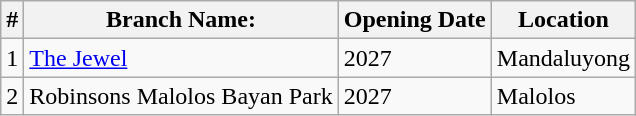<table class="wikitable sortable">
<tr>
<th>#</th>
<th>Branch Name:</th>
<th>Opening Date</th>
<th>Location</th>
</tr>
<tr>
<td>1</td>
<td><a href='#'>The Jewel</a></td>
<td>2027</td>
<td>Mandaluyong</td>
</tr>
<tr>
<td>2</td>
<td>Robinsons Malolos Bayan Park</td>
<td>2027</td>
<td>Malolos</td>
</tr>
</table>
